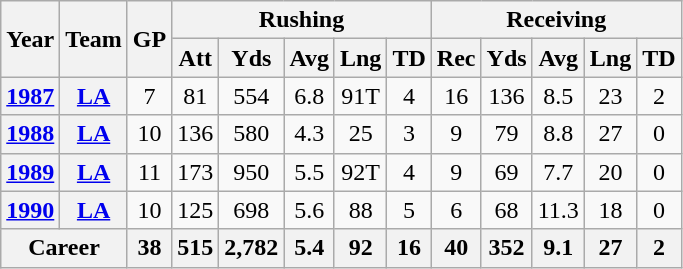<table class=wikitable style="text-align:center;">
<tr>
<th rowspan="2">Year</th>
<th rowspan="2">Team</th>
<th rowspan="2">GP</th>
<th colspan="5">Rushing</th>
<th colspan="5">Receiving</th>
</tr>
<tr>
<th>Att</th>
<th>Yds</th>
<th>Avg</th>
<th>Lng</th>
<th>TD</th>
<th>Rec</th>
<th>Yds</th>
<th>Avg</th>
<th>Lng</th>
<th>TD</th>
</tr>
<tr>
<th><a href='#'>1987</a></th>
<th><a href='#'>LA</a></th>
<td>7</td>
<td>81</td>
<td>554</td>
<td>6.8</td>
<td>91T</td>
<td>4</td>
<td>16</td>
<td>136</td>
<td>8.5</td>
<td>23</td>
<td>2</td>
</tr>
<tr>
<th><a href='#'>1988</a></th>
<th><a href='#'>LA</a></th>
<td>10</td>
<td>136</td>
<td>580</td>
<td>4.3</td>
<td>25</td>
<td>3</td>
<td>9</td>
<td>79</td>
<td>8.8</td>
<td>27</td>
<td>0</td>
</tr>
<tr>
<th><a href='#'>1989</a></th>
<th><a href='#'>LA</a></th>
<td>11</td>
<td>173</td>
<td>950</td>
<td>5.5</td>
<td>92T</td>
<td>4</td>
<td>9</td>
<td>69</td>
<td>7.7</td>
<td>20</td>
<td>0</td>
</tr>
<tr>
<th><a href='#'>1990</a></th>
<th><a href='#'>LA</a></th>
<td>10</td>
<td>125</td>
<td>698</td>
<td>5.6</td>
<td>88</td>
<td>5</td>
<td>6</td>
<td>68</td>
<td>11.3</td>
<td>18</td>
<td>0</td>
</tr>
<tr>
<th colspan="2">Career</th>
<th>38</th>
<th>515</th>
<th>2,782</th>
<th>5.4</th>
<th>92</th>
<th>16</th>
<th>40</th>
<th>352</th>
<th>9.1</th>
<th>27</th>
<th>2</th>
</tr>
</table>
